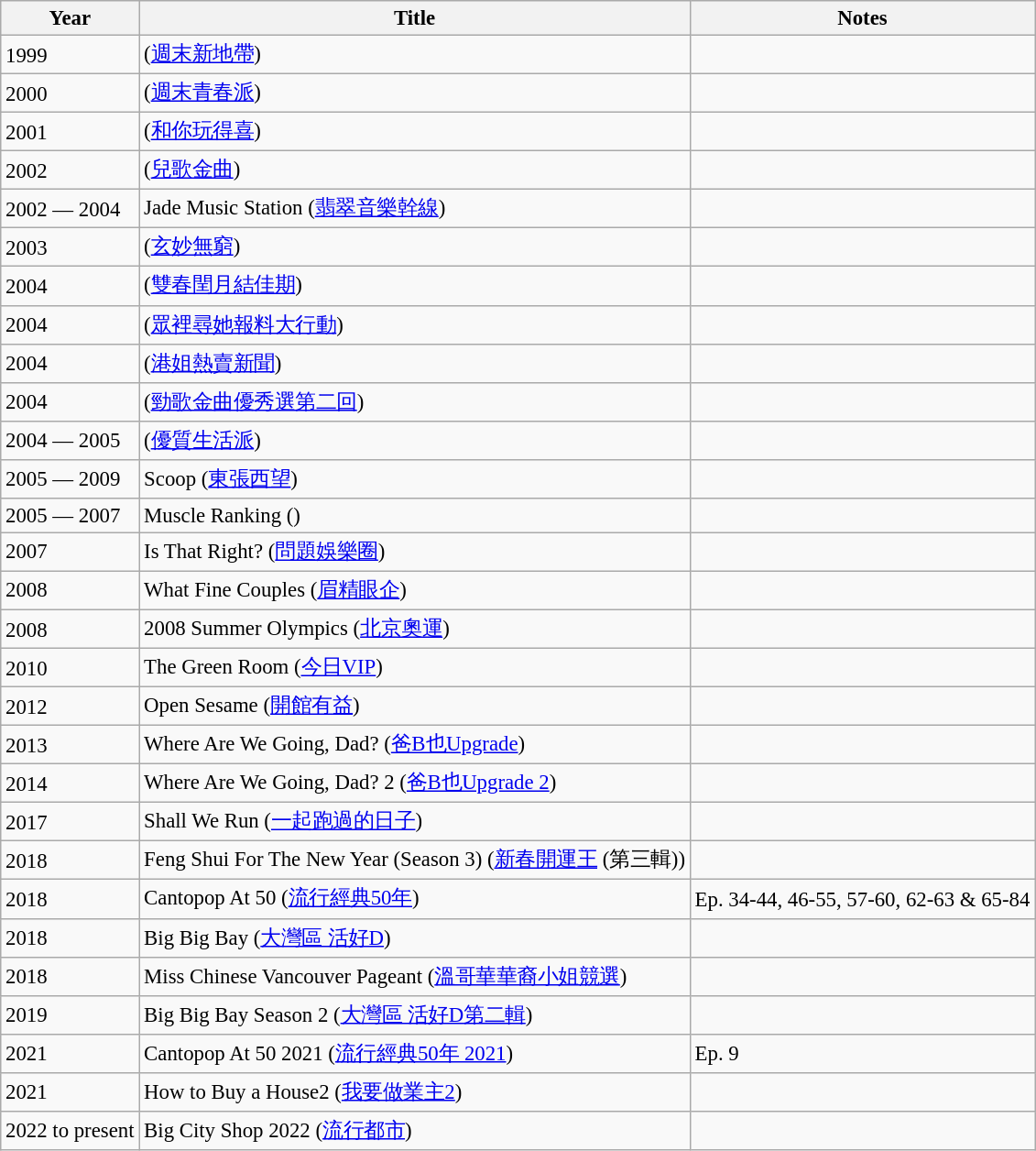<table class="wikitable" style="font-size: 95%;">
<tr>
<th>Year</th>
<th>Title</th>
<th>Notes</th>
</tr>
<tr>
<td>1999</td>
<td>(<a href='#'>週末新地帶</a>)</td>
<td></td>
</tr>
<tr>
<td>2000</td>
<td>(<a href='#'>週末青春派</a>)</td>
<td></td>
</tr>
<tr>
<td>2001</td>
<td>(<a href='#'>和你玩得喜</a>)</td>
<td></td>
</tr>
<tr>
<td>2002</td>
<td>(<a href='#'>兒歌金曲</a>)</td>
<td></td>
</tr>
<tr>
<td>2002 — 2004</td>
<td>Jade Music Station (<a href='#'>翡翠音樂幹線</a>)</td>
<td></td>
</tr>
<tr>
<td>2003</td>
<td>(<a href='#'>玄妙無窮</a>)</td>
<td></td>
</tr>
<tr>
<td>2004</td>
<td>(<a href='#'>雙春閏月結佳期</a>)</td>
<td></td>
</tr>
<tr>
<td>2004</td>
<td>(<a href='#'>眾裡尋她報料大行動</a>)</td>
<td></td>
</tr>
<tr>
<td>2004</td>
<td>(<a href='#'>港姐熱賣新聞</a>)</td>
<td></td>
</tr>
<tr>
<td>2004</td>
<td>(<a href='#'>勁歌金曲優秀選第二回</a>)</td>
<td></td>
</tr>
<tr>
<td>2004 — 2005</td>
<td>(<a href='#'>優質生活派</a>)</td>
<td></td>
</tr>
<tr>
<td>2005 — 2009</td>
<td>Scoop (<a href='#'>東張西望</a>)</td>
<td></td>
</tr>
<tr>
<td>2005 — 2007</td>
<td>Muscle Ranking ()</td>
<td></td>
</tr>
<tr>
<td>2007</td>
<td>Is That Right? (<a href='#'>問題娛樂圈</a>)</td>
<td></td>
</tr>
<tr>
<td>2008</td>
<td>What Fine Couples (<a href='#'>眉精眼企</a>)</td>
<td></td>
</tr>
<tr>
<td>2008</td>
<td>2008 Summer Olympics (<a href='#'>北京奧運</a>)</td>
<td></td>
</tr>
<tr>
<td>2010</td>
<td>The Green Room (<a href='#'>今日VIP</a>)</td>
<td></td>
</tr>
<tr>
<td>2012</td>
<td>Open Sesame (<a href='#'>開館有益</a>)</td>
<td></td>
</tr>
<tr>
<td>2013</td>
<td>Where Are We Going, Dad? (<a href='#'>爸B也Upgrade</a>)</td>
<td></td>
</tr>
<tr>
<td>2014</td>
<td>Where Are We Going, Dad? 2 (<a href='#'>爸B也Upgrade 2</a>)</td>
<td></td>
</tr>
<tr>
<td>2017</td>
<td>Shall We Run (<a href='#'>一起跑過的日子</a>)</td>
<td></td>
</tr>
<tr>
<td>2018</td>
<td>Feng Shui For The New Year (Season 3) (<a href='#'>新春開運王</a> (第三輯))</td>
<td></td>
</tr>
<tr>
<td>2018</td>
<td>Cantopop At 50 (<a href='#'>流行經典50年</a>)</td>
<td>Ep. 34-44, 46-55, 57-60, 62-63 & 65-84</td>
</tr>
<tr>
<td>2018</td>
<td>Big Big Bay (<a href='#'>大灣區 活好D</a>)</td>
<td></td>
</tr>
<tr>
<td>2018</td>
<td>Miss Chinese Vancouver Pageant (<a href='#'>溫哥華華裔小姐競選</a>)</td>
<td></td>
</tr>
<tr>
<td>2019</td>
<td>Big Big Bay Season 2 (<a href='#'>大灣區 活好D第二輯</a>)</td>
<td></td>
</tr>
<tr>
<td>2021</td>
<td>Cantopop At 50 2021 (<a href='#'>流行經典50年 2021</a>)</td>
<td>Ep. 9</td>
</tr>
<tr>
<td>2021</td>
<td>How to Buy a House2 (<a href='#'>我要做業主2</a>)</td>
<td></td>
</tr>
<tr>
<td>2022 to present</td>
<td>Big City Shop 2022 (<a href='#'>流行都市</a>)</td>
<td></td>
</tr>
</table>
